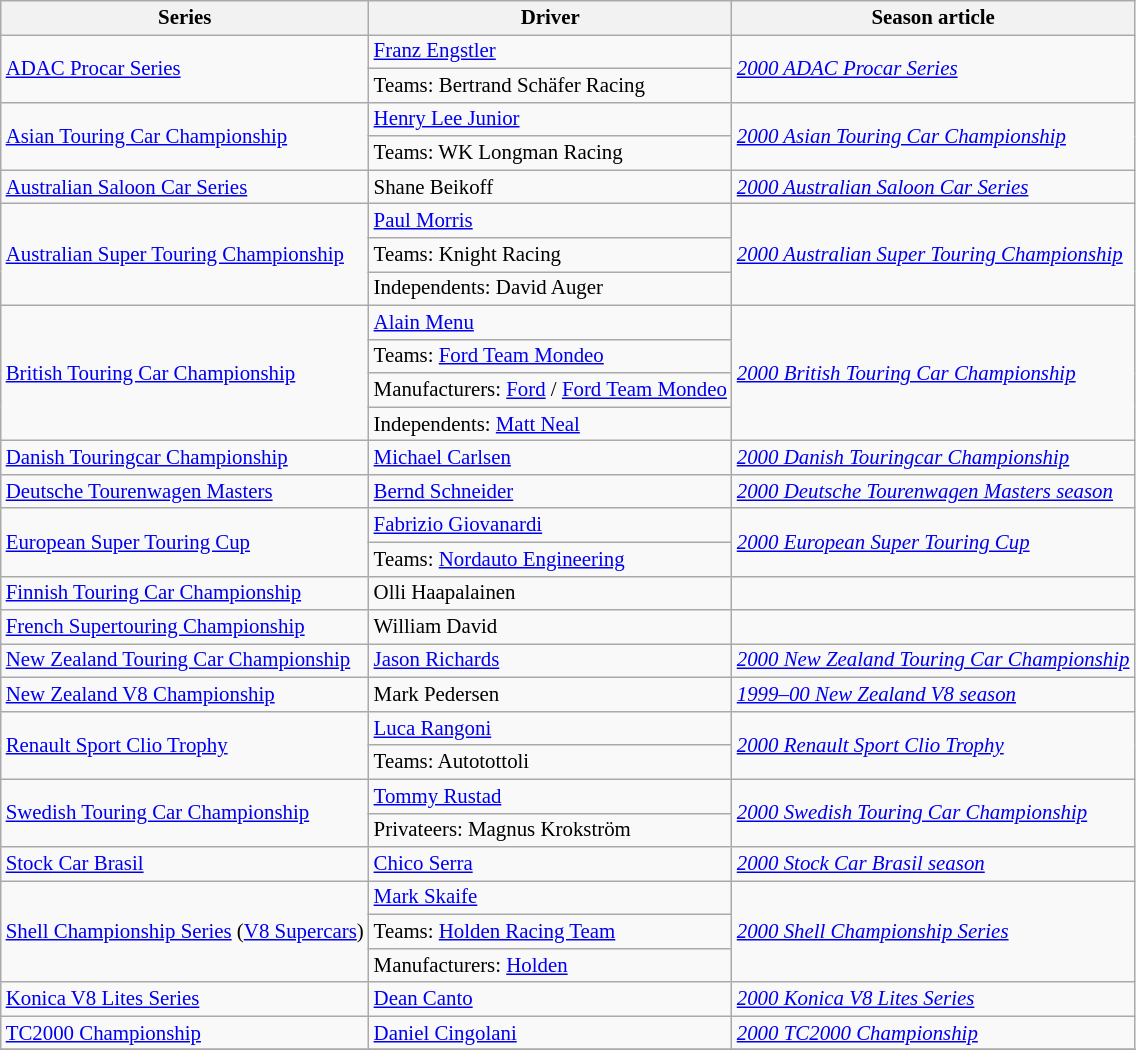<table class="wikitable" style="font-size: 87%">
<tr>
<th>Series</th>
<th>Driver</th>
<th>Season article</th>
</tr>
<tr>
<td rowspan=2><a href='#'>ADAC Procar Series</a></td>
<td> <a href='#'>Franz Engstler</a></td>
<td rowspan=2><em><a href='#'>2000 ADAC Procar Series</a></em></td>
</tr>
<tr>
<td>Teams:  Bertrand Schäfer Racing</td>
</tr>
<tr>
<td rowspan=2><a href='#'>Asian Touring Car Championship</a></td>
<td> <a href='#'>Henry Lee Junior</a></td>
<td rowspan=2><em><a href='#'>2000 Asian Touring Car Championship</a></em></td>
</tr>
<tr>
<td>Teams:  WK Longman Racing</td>
</tr>
<tr>
<td><a href='#'>Australian Saloon Car Series</a></td>
<td> Shane Beikoff</td>
<td><em><a href='#'>2000 Australian Saloon Car Series</a></em></td>
</tr>
<tr>
<td rowspan=3><a href='#'>Australian Super Touring Championship</a></td>
<td> <a href='#'>Paul Morris</a></td>
<td rowspan=3><em><a href='#'>2000 Australian Super Touring Championship</a></em></td>
</tr>
<tr>
<td>Teams:  Knight Racing</td>
</tr>
<tr>
<td>Independents:  David Auger</td>
</tr>
<tr>
<td rowspan=4><a href='#'>British Touring Car Championship</a></td>
<td> <a href='#'>Alain Menu</a></td>
<td rowspan=4><em><a href='#'>2000 British Touring Car Championship</a></em></td>
</tr>
<tr>
<td>Teams:  <a href='#'>Ford Team Mondeo</a></td>
</tr>
<tr>
<td>Manufacturers:  <a href='#'>Ford</a> / <a href='#'>Ford Team Mondeo</a></td>
</tr>
<tr>
<td>Independents:  <a href='#'>Matt Neal</a></td>
</tr>
<tr>
<td><a href='#'>Danish Touringcar Championship</a></td>
<td> <a href='#'>Michael Carlsen</a></td>
<td><em><a href='#'>2000 Danish Touringcar Championship</a></em></td>
</tr>
<tr>
<td><a href='#'>Deutsche Tourenwagen Masters</a></td>
<td> <a href='#'>Bernd Schneider</a></td>
<td><em><a href='#'>2000 Deutsche Tourenwagen Masters season</a></em></td>
</tr>
<tr>
<td rowspan=2><a href='#'>European Super Touring Cup</a></td>
<td> <a href='#'>Fabrizio Giovanardi</a></td>
<td rowspan=2><em><a href='#'>2000 European Super Touring Cup</a></em></td>
</tr>
<tr>
<td>Teams:  <a href='#'>Nordauto Engineering</a></td>
</tr>
<tr>
<td><a href='#'>Finnish Touring Car Championship</a></td>
<td> Olli Haapalainen</td>
<td></td>
</tr>
<tr>
<td><a href='#'>French Supertouring Championship</a></td>
<td> William David</td>
<td></td>
</tr>
<tr>
<td><a href='#'>New Zealand Touring Car Championship</a></td>
<td> <a href='#'>Jason Richards</a></td>
<td><em><a href='#'>2000 New Zealand Touring Car Championship</a></em></td>
</tr>
<tr>
<td><a href='#'>New Zealand V8 Championship</a></td>
<td> Mark Pedersen</td>
<td><em><a href='#'>1999–00 New Zealand V8 season</a></em></td>
</tr>
<tr>
<td rowspan=2><a href='#'>Renault Sport Clio Trophy</a></td>
<td> <a href='#'>Luca Rangoni</a></td>
<td rowspan=2><em><a href='#'>2000 Renault Sport Clio Trophy</a></em></td>
</tr>
<tr>
<td>Teams:  Autotottoli</td>
</tr>
<tr>
<td rowspan=2><a href='#'>Swedish Touring Car Championship</a></td>
<td> <a href='#'>Tommy Rustad</a></td>
<td rowspan=2><em><a href='#'>2000 Swedish Touring Car Championship</a></em></td>
</tr>
<tr>
<td>Privateers:  Magnus Krokström</td>
</tr>
<tr>
<td><a href='#'>Stock Car Brasil</a></td>
<td> <a href='#'>Chico Serra</a></td>
<td><em><a href='#'>2000 Stock Car Brasil season</a></em></td>
</tr>
<tr>
<td rowspan=3><a href='#'>Shell Championship Series</a> (<a href='#'>V8 Supercars</a>)</td>
<td> <a href='#'>Mark Skaife</a></td>
<td rowspan=3><em><a href='#'>2000 Shell Championship Series</a></em></td>
</tr>
<tr>
<td>Teams:  <a href='#'>Holden Racing Team</a></td>
</tr>
<tr>
<td>Manufacturers:  <a href='#'>Holden</a></td>
</tr>
<tr>
<td><a href='#'>Konica V8 Lites Series</a></td>
<td> <a href='#'>Dean Canto</a></td>
<td><em><a href='#'>2000 Konica V8 Lites Series</a></em></td>
</tr>
<tr>
<td><a href='#'>TC2000 Championship</a></td>
<td> <a href='#'>Daniel Cingolani</a></td>
<td><em><a href='#'>2000 TC2000 Championship</a></em></td>
</tr>
<tr>
</tr>
</table>
